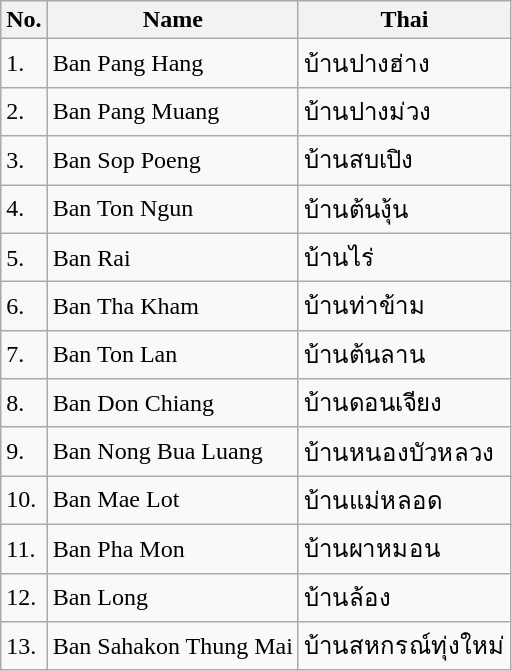<table class="wikitable sortable">
<tr>
<th>No.</th>
<th>Name</th>
<th>Thai</th>
</tr>
<tr>
<td>1.</td>
<td>Ban Pang Hang</td>
<td>บ้านปางฮ่าง</td>
</tr>
<tr>
<td>2.</td>
<td>Ban Pang Muang</td>
<td>บ้านปางม่วง</td>
</tr>
<tr>
<td>3.</td>
<td>Ban Sop Poeng</td>
<td>บ้านสบเปิง</td>
</tr>
<tr>
<td>4.</td>
<td>Ban Ton Ngun</td>
<td>บ้านต้นงุ้น</td>
</tr>
<tr>
<td>5.</td>
<td>Ban Rai</td>
<td>บ้านไร่</td>
</tr>
<tr>
<td>6.</td>
<td>Ban Tha Kham</td>
<td>บ้านท่าข้าม</td>
</tr>
<tr>
<td>7.</td>
<td>Ban Ton Lan</td>
<td>บ้านต้นลาน</td>
</tr>
<tr>
<td>8.</td>
<td>Ban Don Chiang</td>
<td>บ้านดอนเจียง</td>
</tr>
<tr>
<td>9.</td>
<td>Ban Nong Bua Luang</td>
<td>บ้านหนองบัวหลวง</td>
</tr>
<tr>
<td>10.</td>
<td>Ban Mae Lot</td>
<td>บ้านแม่หลอด</td>
</tr>
<tr>
<td>11.</td>
<td>Ban Pha Mon</td>
<td>บ้านผาหมอน</td>
</tr>
<tr>
<td>12.</td>
<td>Ban Long</td>
<td>บ้านล้อง</td>
</tr>
<tr>
<td>13.</td>
<td>Ban Sahakon Thung Mai</td>
<td>บ้านสหกรณ์ทุ่งใหม่</td>
</tr>
</table>
